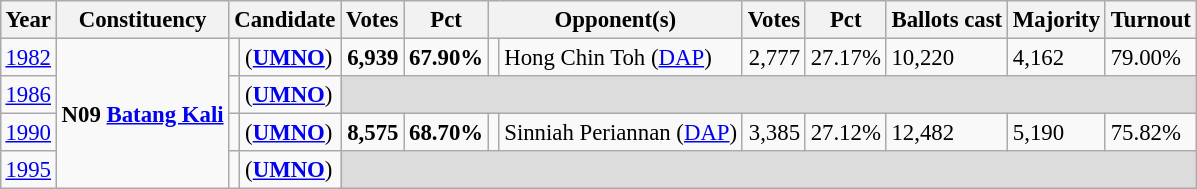<table class="wikitable" style="margin:0.5em ; font-size:95%">
<tr>
<th>Year</th>
<th>Constituency</th>
<th colspan=2>Candidate</th>
<th>Votes</th>
<th>Pct</th>
<th colspan=2>Opponent(s)</th>
<th>Votes</th>
<th>Pct</th>
<th>Ballots cast</th>
<th>Majority</th>
<th>Turnout</th>
</tr>
<tr>
<td><a href='#'>1982</a></td>
<td rowspan=4><strong>N09 <a href='#'>Batang Kali</a></strong></td>
<td></td>
<td> (<a href='#'><strong>UMNO</strong></a>)</td>
<td align="right"><strong>6,939</strong></td>
<td><strong>67.90%</strong></td>
<td></td>
<td>Hong Chin Toh (<a href='#'>DAP</a>)</td>
<td align="right">2,777</td>
<td>27.17%</td>
<td>10,220</td>
<td>4,162</td>
<td>79.00%</td>
</tr>
<tr>
<td><a href='#'>1986</a></td>
<td></td>
<td> (<a href='#'><strong>UMNO</strong></a>)</td>
<td colspan="9" bgcolor="dcdcdc"></td>
</tr>
<tr>
<td><a href='#'>1990</a></td>
<td></td>
<td> (<a href='#'><strong>UMNO</strong></a>)</td>
<td align="right"><strong>8,575</strong></td>
<td><strong>68.70%</strong></td>
<td></td>
<td>Sinniah Periannan (<a href='#'>DAP</a>)</td>
<td align="right">3,385</td>
<td>27.12%</td>
<td>12,482</td>
<td>5,190</td>
<td>75.82%</td>
</tr>
<tr>
<td><a href='#'>1995</a></td>
<td></td>
<td> (<a href='#'><strong>UMNO</strong></a>)</td>
<td colspan="9" bgcolor="dcdcdc"></td>
</tr>
</table>
